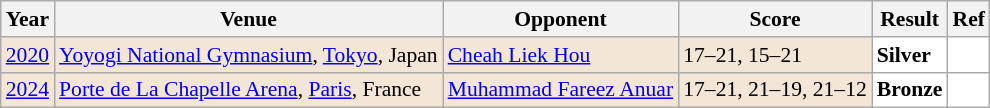<table class="sortable wikitable" style="font-size: 90%;">
<tr>
<th>Year</th>
<th>Venue</th>
<th>Opponent</th>
<th>Score</th>
<th>Result</th>
<th>Ref</th>
</tr>
<tr style="background:#F3E6D7">
<td align="center"><a href='#'>2020</a></td>
<td align="left"><a href='#'>Yoyogi National Gymnasium</a>, <a href='#'>Tokyo</a>, Japan</td>
<td align="left"> <a href='#'>Cheah Liek Hou</a></td>
<td align="left">17–21, 15–21</td>
<td style="text-align:left; background:white"> <strong>Silver</strong></td>
<td style="text-align:center; background:white"></td>
</tr>
<tr style="background:#F3E6D7">
<td align="center"><a href='#'>2024</a></td>
<td align="left"><a href='#'>Porte de La Chapelle Arena</a>, <a href='#'>Paris</a>, France</td>
<td align="left"> <a href='#'>Muhammad Fareez Anuar</a></td>
<td align="left">17–21, 21–19, 21–12</td>
<td style="text-align:left; background:white"> <strong>Bronze</strong></td>
<td style="text-align:center; background:white"></td>
</tr>
</table>
